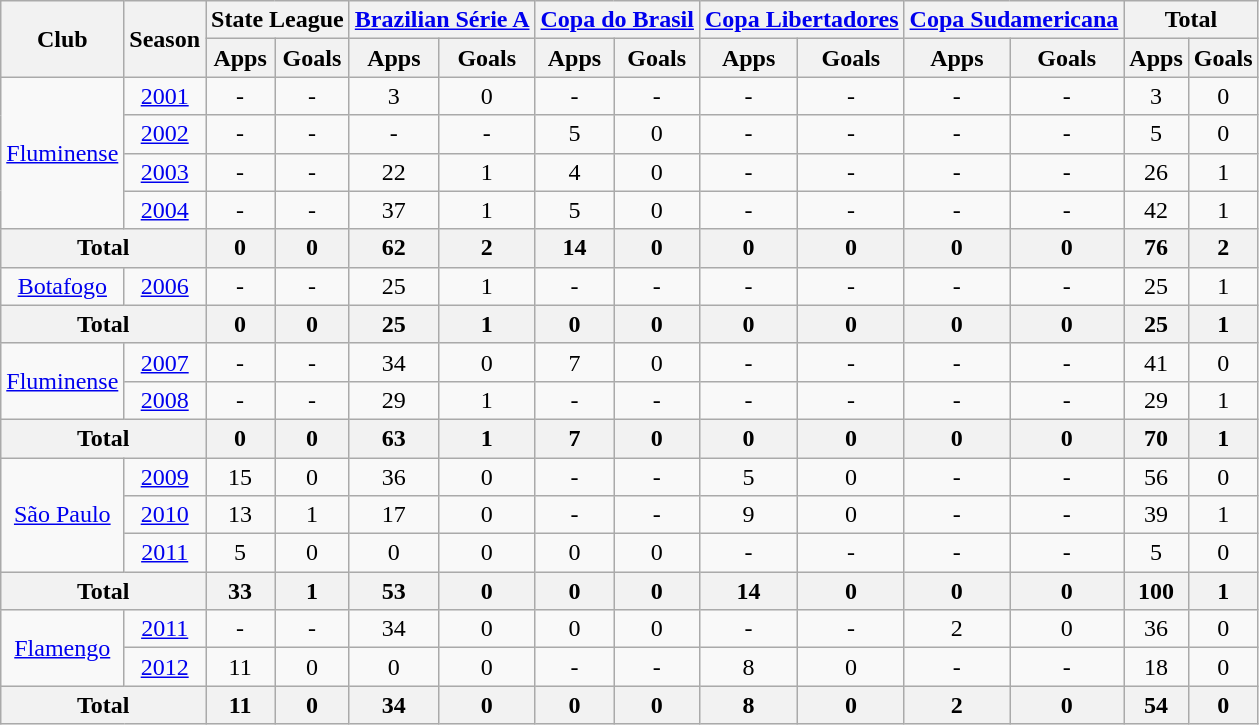<table class="wikitable" style="text-align: center;">
<tr>
<th rowspan="2">Club</th>
<th rowspan="2">Season</th>
<th colspan="2">State League</th>
<th colspan="2"><a href='#'>Brazilian Série A</a></th>
<th colspan="2"><a href='#'>Copa do Brasil</a></th>
<th colspan="2"><a href='#'>Copa Libertadores</a></th>
<th colspan="2"><a href='#'>Copa Sudamericana</a></th>
<th colspan="2">Total</th>
</tr>
<tr>
<th>Apps</th>
<th>Goals</th>
<th>Apps</th>
<th>Goals</th>
<th>Apps</th>
<th>Goals</th>
<th>Apps</th>
<th>Goals</th>
<th>Apps</th>
<th>Goals</th>
<th>Apps</th>
<th>Goals</th>
</tr>
<tr>
<td rowspan="4" valign="center"><a href='#'>Fluminense</a></td>
<td><a href='#'>2001</a></td>
<td>-</td>
<td>-</td>
<td>3</td>
<td>0</td>
<td>-</td>
<td>-</td>
<td>-</td>
<td>-</td>
<td>-</td>
<td>-</td>
<td>3</td>
<td>0</td>
</tr>
<tr>
<td><a href='#'>2002</a></td>
<td>-</td>
<td>-</td>
<td>-</td>
<td>-</td>
<td>5</td>
<td>0</td>
<td>-</td>
<td>-</td>
<td>-</td>
<td>-</td>
<td>5</td>
<td>0</td>
</tr>
<tr>
<td><a href='#'>2003</a></td>
<td>-</td>
<td>-</td>
<td>22</td>
<td>1</td>
<td>4</td>
<td>0</td>
<td>-</td>
<td>-</td>
<td>-</td>
<td>-</td>
<td>26</td>
<td>1</td>
</tr>
<tr>
<td><a href='#'>2004</a></td>
<td>-</td>
<td>-</td>
<td>37</td>
<td>1</td>
<td>5</td>
<td>0</td>
<td>-</td>
<td>-</td>
<td>-</td>
<td>-</td>
<td>42</td>
<td>1</td>
</tr>
<tr>
<th colspan="2"><strong>Total</strong></th>
<th>0</th>
<th>0</th>
<th>62</th>
<th>2</th>
<th>14</th>
<th>0</th>
<th>0</th>
<th>0</th>
<th>0</th>
<th>0</th>
<th>76</th>
<th>2</th>
</tr>
<tr>
<td rowspan="1" valign="center"><a href='#'>Botafogo</a></td>
<td><a href='#'>2006</a></td>
<td>-</td>
<td>-</td>
<td>25</td>
<td>1</td>
<td>-</td>
<td>-</td>
<td>-</td>
<td>-</td>
<td>-</td>
<td>-</td>
<td>25</td>
<td>1</td>
</tr>
<tr>
<th colspan="2"><strong>Total</strong></th>
<th>0</th>
<th>0</th>
<th>25</th>
<th>1</th>
<th>0</th>
<th>0</th>
<th>0</th>
<th>0</th>
<th>0</th>
<th>0</th>
<th>25</th>
<th>1</th>
</tr>
<tr>
<td rowspan="2" valign="center"><a href='#'>Fluminense</a></td>
<td><a href='#'>2007</a></td>
<td>-</td>
<td>-</td>
<td>34</td>
<td>0</td>
<td>7</td>
<td>0</td>
<td>-</td>
<td>-</td>
<td>-</td>
<td>-</td>
<td>41</td>
<td>0</td>
</tr>
<tr>
<td><a href='#'>2008</a></td>
<td>-</td>
<td>-</td>
<td>29</td>
<td>1</td>
<td>-</td>
<td>-</td>
<td>-</td>
<td>-</td>
<td>-</td>
<td>-</td>
<td>29</td>
<td>1</td>
</tr>
<tr>
<th colspan="2"><strong>Total</strong></th>
<th>0</th>
<th>0</th>
<th>63</th>
<th>1</th>
<th>7</th>
<th>0</th>
<th>0</th>
<th>0</th>
<th>0</th>
<th>0</th>
<th>70</th>
<th>1</th>
</tr>
<tr>
<td rowspan="3" valign="center"><a href='#'>São Paulo</a></td>
<td><a href='#'>2009</a></td>
<td>15</td>
<td>0</td>
<td>36</td>
<td>0</td>
<td>-</td>
<td>-</td>
<td>5</td>
<td>0</td>
<td>-</td>
<td>-</td>
<td>56</td>
<td>0</td>
</tr>
<tr>
<td><a href='#'>2010</a></td>
<td>13</td>
<td>1</td>
<td>17</td>
<td>0</td>
<td>-</td>
<td>-</td>
<td>9</td>
<td>0</td>
<td>-</td>
<td>-</td>
<td>39</td>
<td>1</td>
</tr>
<tr>
<td><a href='#'>2011</a></td>
<td>5</td>
<td>0</td>
<td>0</td>
<td>0</td>
<td>0</td>
<td>0</td>
<td>-</td>
<td>-</td>
<td>-</td>
<td>-</td>
<td>5</td>
<td>0</td>
</tr>
<tr>
<th colspan="2"><strong>Total</strong></th>
<th>33</th>
<th>1</th>
<th>53</th>
<th>0</th>
<th>0</th>
<th>0</th>
<th>14</th>
<th>0</th>
<th>0</th>
<th>0</th>
<th>100</th>
<th>1</th>
</tr>
<tr>
<td rowspan="2" valign="center"><a href='#'>Flamengo</a></td>
<td><a href='#'>2011</a></td>
<td>-</td>
<td>-</td>
<td>34</td>
<td>0</td>
<td>0</td>
<td>0</td>
<td>-</td>
<td>-</td>
<td>2</td>
<td>0</td>
<td>36</td>
<td>0</td>
</tr>
<tr>
<td><a href='#'>2012</a></td>
<td>11</td>
<td>0</td>
<td>0</td>
<td>0</td>
<td>-</td>
<td>-</td>
<td>8</td>
<td>0</td>
<td>-</td>
<td>-</td>
<td>18</td>
<td>0</td>
</tr>
<tr>
<th colspan="2"><strong>Total</strong></th>
<th>11</th>
<th>0</th>
<th>34</th>
<th>0</th>
<th>0</th>
<th>0</th>
<th>8</th>
<th>0</th>
<th>2</th>
<th>0</th>
<th>54</th>
<th>0</th>
</tr>
</table>
